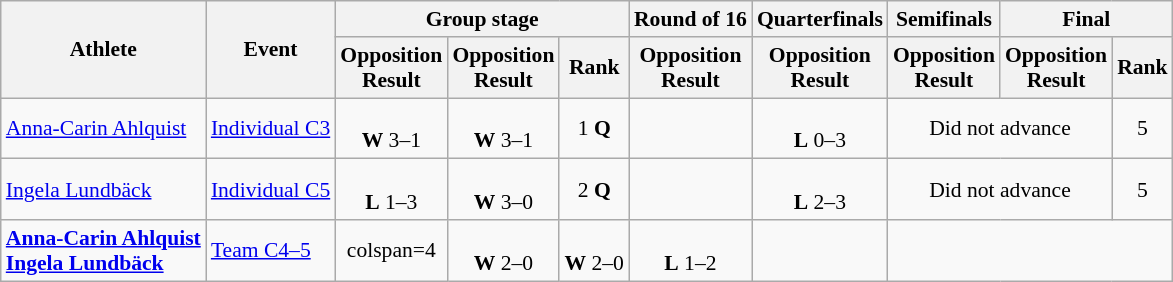<table class=wikitable style="font-size:90%">
<tr>
<th rowspan="2">Athlete</th>
<th rowspan="2">Event</th>
<th colspan="3">Group stage</th>
<th>Round of 16</th>
<th>Quarterfinals</th>
<th>Semifinals</th>
<th colspan="2">Final</th>
</tr>
<tr>
<th>Opposition<br>Result</th>
<th>Opposition<br>Result</th>
<th>Rank</th>
<th>Opposition<br>Result</th>
<th>Opposition<br>Result</th>
<th>Opposition<br>Result</th>
<th>Opposition<br>Result</th>
<th>Rank</th>
</tr>
<tr align=center>
<td align=left><a href='#'>Anna-Carin Ahlquist</a></td>
<td align=left><a href='#'>Individual C3</a></td>
<td><br><strong>W</strong> 3–1</td>
<td><br><strong>W</strong> 3–1</td>
<td>1 <strong>Q</strong></td>
<td></td>
<td><br><strong>L</strong> 0–3</td>
<td colspan=2>Did not advance</td>
<td>5</td>
</tr>
<tr align=center>
<td align=left><a href='#'>Ingela Lundbäck</a></td>
<td align=left><a href='#'>Individual C5</a></td>
<td><br><strong>L</strong> 1–3</td>
<td><br><strong>W</strong> 3–0</td>
<td>2 <strong>Q</strong></td>
<td></td>
<td><br><strong>L</strong> 2–3</td>
<td colspan=2>Did not advance</td>
<td>5</td>
</tr>
<tr align=center>
<td align=left><strong><a href='#'>Anna-Carin Ahlquist</a><br><a href='#'>Ingela Lundbäck</a></strong></td>
<td align=left><a href='#'>Team C4–5</a></td>
<td>colspan=4 </td>
<td><br><strong>W</strong> 2–0</td>
<td><br><strong>W</strong> 2–0</td>
<td><br><strong>L</strong> 1–2</td>
<td></td>
</tr>
</table>
